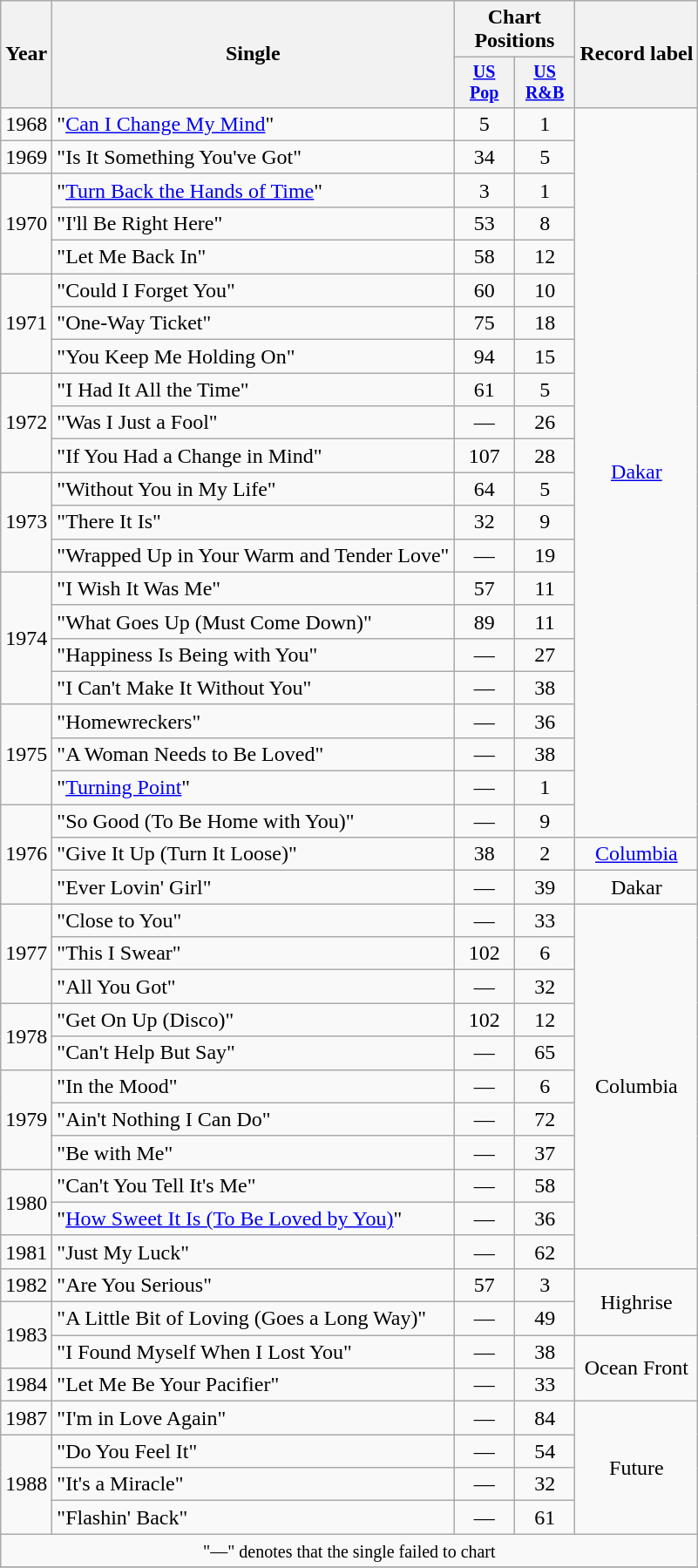<table class="wikitable" style="text-align:center;">
<tr>
<th rowspan="2">Year</th>
<th rowspan="2">Single</th>
<th colspan="2">Chart Positions</th>
<th rowspan="2">Record label</th>
</tr>
<tr style="font-size:smaller;">
<th width="40"><a href='#'>US Pop</a><br></th>
<th width="40"><a href='#'>US<br>R&B</a><br></th>
</tr>
<tr>
<td rowspan="1">1968</td>
<td align="left">"<a href='#'>Can I Change My Mind</a>"</td>
<td>5</td>
<td>1</td>
<td rowspan="22"><a href='#'>Dakar</a></td>
</tr>
<tr>
<td rowspan="1">1969</td>
<td align="left">"Is It Something You've Got"</td>
<td>34</td>
<td>5</td>
</tr>
<tr>
<td rowspan="3">1970</td>
<td align="left">"<a href='#'>Turn Back the Hands of Time</a>"</td>
<td>3</td>
<td>1</td>
</tr>
<tr>
<td align="left">"I'll Be Right Here"</td>
<td>53</td>
<td>8</td>
</tr>
<tr>
<td align="left">"Let Me Back In"</td>
<td>58</td>
<td>12</td>
</tr>
<tr>
<td rowspan="3">1971</td>
<td align="left">"Could I Forget You"</td>
<td>60</td>
<td>10</td>
</tr>
<tr>
<td align="left">"One-Way Ticket"</td>
<td>75</td>
<td>18</td>
</tr>
<tr>
<td align="left">"You Keep Me Holding On"</td>
<td>94</td>
<td>15</td>
</tr>
<tr>
<td rowspan="3">1972</td>
<td align="left">"I Had It All the Time"</td>
<td>61</td>
<td>5</td>
</tr>
<tr>
<td align="left">"Was I Just a Fool"</td>
<td>—</td>
<td>26</td>
</tr>
<tr>
<td align="left">"If You Had a Change in Mind"</td>
<td>107</td>
<td>28</td>
</tr>
<tr>
<td rowspan="3">1973</td>
<td align="left">"Without You in My Life"</td>
<td>64</td>
<td>5</td>
</tr>
<tr>
<td align="left">"There It Is"</td>
<td>32</td>
<td>9</td>
</tr>
<tr>
<td align="left">"Wrapped Up in Your Warm and Tender Love"</td>
<td>—</td>
<td>19</td>
</tr>
<tr>
<td rowspan="4">1974</td>
<td align="left">"I Wish It Was Me"</td>
<td>57</td>
<td>11</td>
</tr>
<tr>
<td align="left">"What Goes Up (Must Come Down)"</td>
<td>89</td>
<td>11</td>
</tr>
<tr>
<td align="left">"Happiness Is Being with You"</td>
<td>—</td>
<td>27</td>
</tr>
<tr>
<td align="left">"I Can't Make It Without You"</td>
<td>—</td>
<td>38</td>
</tr>
<tr>
<td rowspan="3">1975</td>
<td align="left">"Homewreckers"</td>
<td>—</td>
<td>36</td>
</tr>
<tr>
<td align="left">"A Woman Needs to Be Loved"</td>
<td>—</td>
<td>38</td>
</tr>
<tr>
<td align="left">"<a href='#'>Turning Point</a>"</td>
<td>—</td>
<td>1</td>
</tr>
<tr>
<td rowspan="3">1976</td>
<td align="left">"So Good (To Be Home with You)"</td>
<td>—</td>
<td>9</td>
</tr>
<tr>
<td align="left">"Give It Up (Turn It Loose)"</td>
<td>38</td>
<td>2</td>
<td rowspan="1"><a href='#'>Columbia</a></td>
</tr>
<tr>
<td align="left">"Ever Lovin' Girl"</td>
<td>—</td>
<td>39</td>
<td rowspan="1">Dakar</td>
</tr>
<tr>
<td rowspan="3">1977</td>
<td align="left">"Close to You"</td>
<td>—</td>
<td>33</td>
<td rowspan="11">Columbia</td>
</tr>
<tr>
<td align="left">"This I Swear"</td>
<td>102</td>
<td>6</td>
</tr>
<tr>
<td align="left">"All You Got"</td>
<td>—</td>
<td>32</td>
</tr>
<tr>
<td rowspan="2">1978</td>
<td align="left">"Get On Up (Disco)"</td>
<td>102</td>
<td>12</td>
</tr>
<tr>
<td align="left">"Can't Help But Say"</td>
<td>—</td>
<td>65</td>
</tr>
<tr>
<td rowspan="3">1979</td>
<td align="left">"In the Mood"</td>
<td>—</td>
<td>6</td>
</tr>
<tr>
<td align="left">"Ain't Nothing I Can Do"</td>
<td>—</td>
<td>72</td>
</tr>
<tr>
<td align="left">"Be with Me"</td>
<td>—</td>
<td>37</td>
</tr>
<tr>
<td rowspan="2">1980</td>
<td align="left">"Can't You Tell It's Me"</td>
<td>—</td>
<td>58</td>
</tr>
<tr>
<td align="left">"<a href='#'>How Sweet It Is (To Be Loved by You)</a>"</td>
<td>—</td>
<td>36</td>
</tr>
<tr>
<td rowspan="1">1981</td>
<td align="left">"Just My Luck"</td>
<td>—</td>
<td>62</td>
</tr>
<tr>
<td rowspan="1">1982</td>
<td align="left">"Are You Serious"</td>
<td>57</td>
<td>3</td>
<td rowspan="2">Highrise</td>
</tr>
<tr>
<td rowspan="2">1983</td>
<td align="left">"A Little Bit of Loving (Goes a Long Way)"</td>
<td>—</td>
<td>49</td>
</tr>
<tr>
<td align="left">"I Found Myself When I Lost You"</td>
<td>—</td>
<td>38</td>
<td rowspan="2">Ocean Front</td>
</tr>
<tr>
<td rowspan="1">1984</td>
<td align="left">"Let Me Be Your Pacifier"</td>
<td>—</td>
<td>33</td>
</tr>
<tr>
<td rowspan="1">1987</td>
<td align="left">"I'm in Love Again"</td>
<td>—</td>
<td>84</td>
<td rowspan="4">Future</td>
</tr>
<tr>
<td rowspan="3">1988</td>
<td align="left">"Do You Feel It"</td>
<td>—</td>
<td>54</td>
</tr>
<tr>
<td align="left">"It's a Miracle"</td>
<td>—</td>
<td>32</td>
</tr>
<tr>
<td align="left">"Flashin' Back"</td>
<td>—</td>
<td>61</td>
</tr>
<tr>
<td align="center" colspan="7"><small>"—" denotes that the single failed to chart</small></td>
</tr>
<tr>
</tr>
</table>
